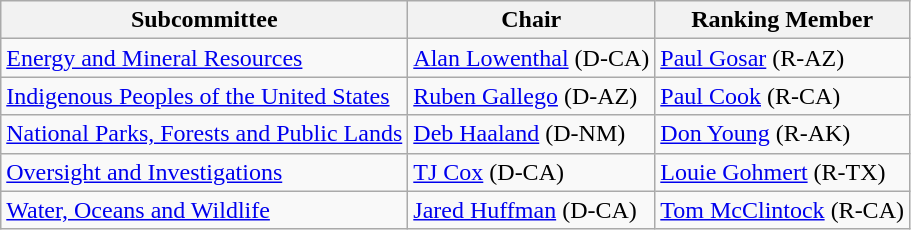<table class="wikitable">
<tr>
<th>Subcommittee</th>
<th>Chair</th>
<th>Ranking Member</th>
</tr>
<tr>
<td><a href='#'>Energy and Mineral Resources</a></td>
<td><a href='#'>Alan Lowenthal</a> (D-CA)</td>
<td><a href='#'>Paul Gosar</a> (R-AZ)</td>
</tr>
<tr>
<td><a href='#'>Indigenous Peoples of the United States</a></td>
<td><a href='#'>Ruben Gallego</a> (D-AZ)</td>
<td><a href='#'>Paul Cook</a> (R-CA)</td>
</tr>
<tr>
<td><a href='#'>National Parks, Forests and Public Lands</a></td>
<td><a href='#'>Deb Haaland</a> (D-NM)</td>
<td><a href='#'>Don Young</a> (R-AK)</td>
</tr>
<tr>
<td><a href='#'>Oversight and Investigations</a></td>
<td><a href='#'>TJ Cox</a> (D-CA)</td>
<td><a href='#'>Louie Gohmert</a> (R-TX)</td>
</tr>
<tr>
<td><a href='#'>Water, Oceans and Wildlife</a></td>
<td><a href='#'>Jared Huffman</a> (D-CA)</td>
<td><a href='#'>Tom McClintock</a> (R-CA)</td>
</tr>
</table>
